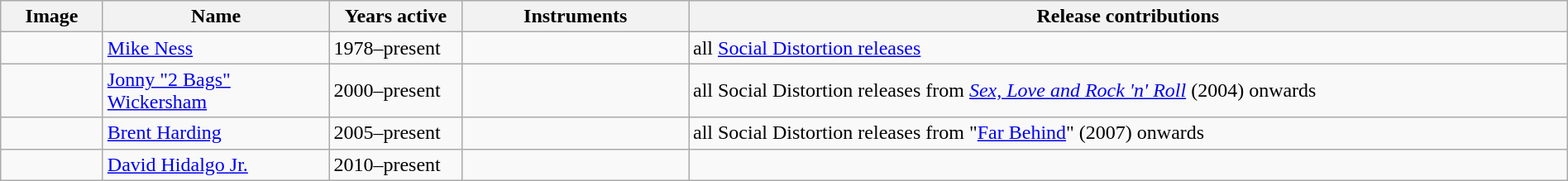<table class="wikitable" border="1" width=100%>
<tr>
<th width="75">Image</th>
<th width="175">Name</th>
<th width="100">Years active</th>
<th width="175">Instruments</th>
<th>Release contributions</th>
</tr>
<tr>
<td></td>
<td><a href='#'>Mike Ness</a></td>
<td>1978–present</td>
<td></td>
<td>all <a href='#'>Social Distortion releases</a></td>
</tr>
<tr>
<td></td>
<td><a href='#'>Jonny "2 Bags" Wickersham</a></td>
<td>2000–present</td>
<td></td>
<td>all Social Distortion releases from <em><a href='#'>Sex, Love and Rock 'n' Roll</a></em> (2004) onwards</td>
</tr>
<tr>
<td></td>
<td><a href='#'>Brent Harding</a></td>
<td>2005–present</td>
<td></td>
<td>all Social Distortion releases from "<a href='#'>Far Behind</a>" (2007) onwards</td>
</tr>
<tr>
<td></td>
<td><a href='#'>David Hidalgo Jr.</a></td>
<td>2010–present</td>
<td></td>
<td></td>
</tr>
</table>
